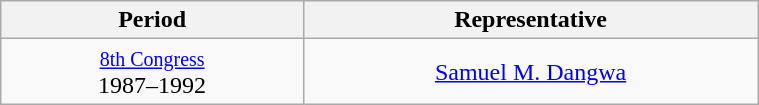<table class="wikitable" style="text-align:center; width:40%;">
<tr>
<th width="40%">Period</th>
<th>Representative</th>
</tr>
<tr>
<td><small><a href='#'>8th Congress</a></small><br>1987–1992</td>
<td><a href='#'>Samuel M. Dangwa</a></td>
</tr>
</table>
